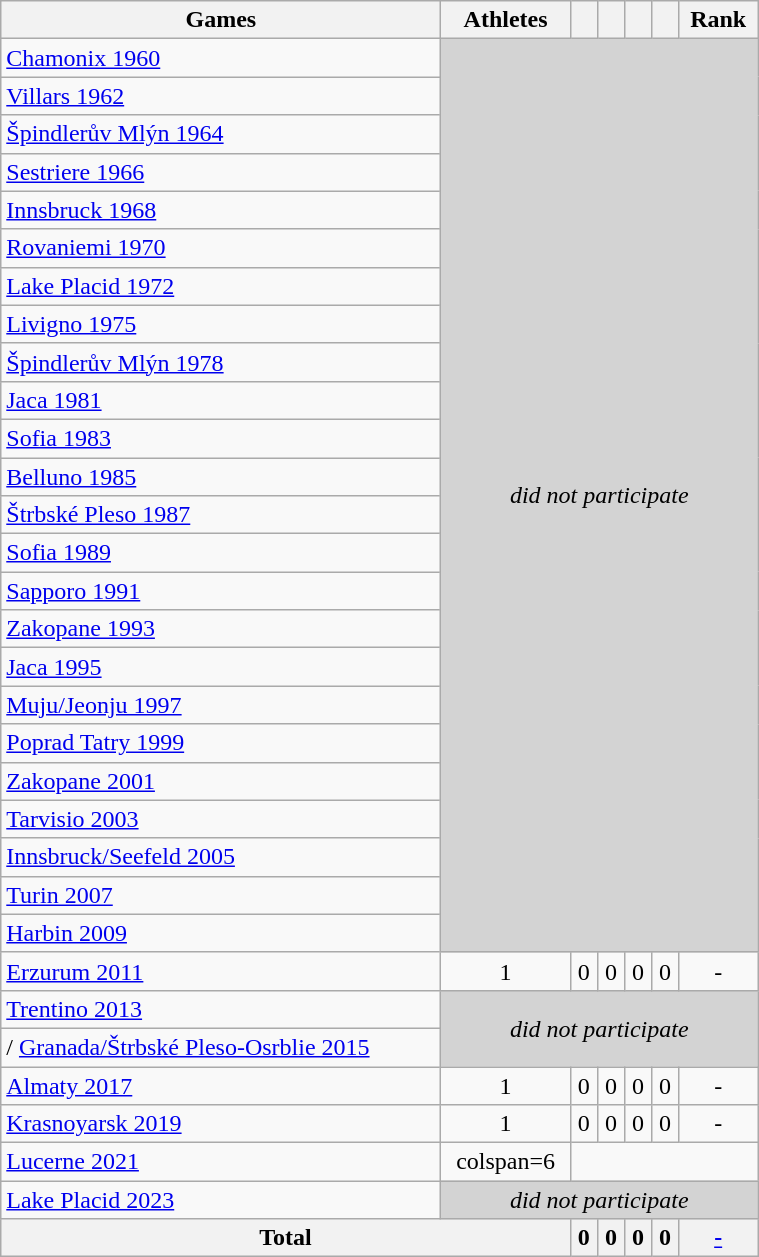<table class="wikitable" width=40% style="font-size:100%; text-align:center;">
<tr>
<th>Games</th>
<th>Athletes</th>
<th></th>
<th></th>
<th></th>
<th></th>
<th>Rank</th>
</tr>
<tr>
<td align=left> <a href='#'>Chamonix 1960</a></td>
<td rowspan=24 colspan=6 bgcolor=lightgrey><em>did not participate</em></td>
</tr>
<tr>
<td align=left> <a href='#'>Villars 1962</a></td>
</tr>
<tr>
<td align=left> <a href='#'>Špindlerův Mlýn 1964</a></td>
</tr>
<tr>
<td align=left> <a href='#'>Sestriere 1966</a></td>
</tr>
<tr>
<td align=left> <a href='#'>Innsbruck 1968</a></td>
</tr>
<tr>
<td align=left> <a href='#'>Rovaniemi 1970</a></td>
</tr>
<tr>
<td align=left> <a href='#'>Lake Placid 1972</a></td>
</tr>
<tr>
<td align=left> <a href='#'>Livigno 1975</a></td>
</tr>
<tr>
<td align=left> <a href='#'>Špindlerův Mlýn 1978</a></td>
</tr>
<tr>
<td align=left> <a href='#'>Jaca 1981</a></td>
</tr>
<tr>
<td align=left> <a href='#'>Sofia 1983</a></td>
</tr>
<tr>
<td align=left> <a href='#'>Belluno 1985</a></td>
</tr>
<tr>
<td align=left> <a href='#'>Štrbské Pleso 1987</a></td>
</tr>
<tr>
<td align=left> <a href='#'>Sofia 1989</a></td>
</tr>
<tr>
<td align=left> <a href='#'>Sapporo 1991</a></td>
</tr>
<tr>
<td align=left> <a href='#'>Zakopane 1993</a></td>
</tr>
<tr>
<td align=left> <a href='#'>Jaca 1995</a></td>
</tr>
<tr>
<td align=left> <a href='#'>Muju/Jeonju 1997</a></td>
</tr>
<tr>
<td align=left> <a href='#'>Poprad Tatry 1999</a></td>
</tr>
<tr>
<td align=left> <a href='#'>Zakopane 2001</a></td>
</tr>
<tr>
<td align=left> <a href='#'>Tarvisio 2003</a></td>
</tr>
<tr>
<td align=left> <a href='#'>Innsbruck/Seefeld 2005</a></td>
</tr>
<tr>
<td align=left> <a href='#'>Turin 2007</a></td>
</tr>
<tr>
<td align=left> <a href='#'>Harbin 2009</a></td>
</tr>
<tr>
<td align=left> <a href='#'>Erzurum 2011</a></td>
<td>1</td>
<td>0</td>
<td>0</td>
<td>0</td>
<td>0</td>
<td>-</td>
</tr>
<tr>
<td align=left> <a href='#'>Trentino 2013</a></td>
<td rowspan=2 colspan=6 bgcolor=lightgrey><em>did not participate</em></td>
</tr>
<tr>
<td align=left>/ <a href='#'>Granada/Štrbské Pleso-Osrblie 2015</a></td>
</tr>
<tr>
<td align=left> <a href='#'>Almaty 2017</a></td>
<td>1</td>
<td>0</td>
<td>0</td>
<td>0</td>
<td>0</td>
<td>-</td>
</tr>
<tr>
<td align=left> <a href='#'>Krasnoyarsk 2019</a></td>
<td>1</td>
<td>0</td>
<td>0</td>
<td>0</td>
<td>0</td>
<td>-</td>
</tr>
<tr>
<td align=left> <a href='#'>Lucerne 2021</a></td>
<td>colspan=6 </td>
</tr>
<tr>
<td align=left> <a href='#'>Lake Placid 2023</a></td>
<td colspan=6 bgcolor=lightgrey><em>did not participate</em></td>
</tr>
<tr>
<th colspan=2>Total</th>
<th>0</th>
<th>0</th>
<th>0</th>
<th>0</th>
<th><a href='#'>-</a></th>
</tr>
</table>
